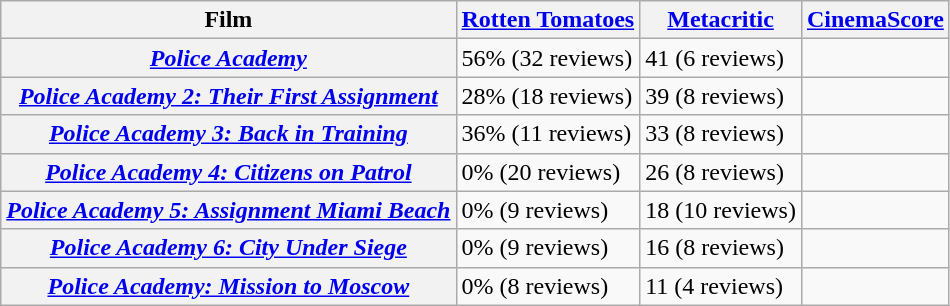<table class="wikitable sortable plainrowheaders">
<tr>
<th scope="col">Film</th>
<th scope="col"><a href='#'>Rotten Tomatoes</a></th>
<th scope="col"><a href='#'>Metacritic</a></th>
<th scope="col"><a href='#'>CinemaScore</a></th>
</tr>
<tr>
<th scope="row"><em><a href='#'>Police Academy</a></em></th>
<td>56% (32 reviews)</td>
<td>41 (6 reviews)</td>
<td></td>
</tr>
<tr>
<th scope="row"><em><a href='#'>Police Academy 2: Their First Assignment</a></em></th>
<td>28% (18 reviews)</td>
<td>39 (8 reviews)</td>
<td></td>
</tr>
<tr>
<th scope="row"><em><a href='#'>Police Academy 3: Back in Training</a></em></th>
<td>36% (11 reviews)</td>
<td>33 (8 reviews)</td>
<td></td>
</tr>
<tr>
<th scope="row"><em><a href='#'>Police Academy 4: Citizens on Patrol</a></em></th>
<td>0% (20 reviews)</td>
<td>26 (8 reviews)</td>
<td></td>
</tr>
<tr>
<th scope="row"><em><a href='#'>Police Academy 5: Assignment Miami Beach</a></em></th>
<td>0% (9 reviews)</td>
<td>18 (10 reviews)</td>
<td></td>
</tr>
<tr>
<th scope="row"><em><a href='#'>Police Academy 6: City Under Siege</a></em></th>
<td>0% (9 reviews)</td>
<td>16 (8 reviews)</td>
<td></td>
</tr>
<tr>
<th scope="row"><em><a href='#'>Police Academy: Mission to Moscow</a></em></th>
<td>0% (8 reviews)</td>
<td>11 (4 reviews)</td>
<td></td>
</tr>
</table>
